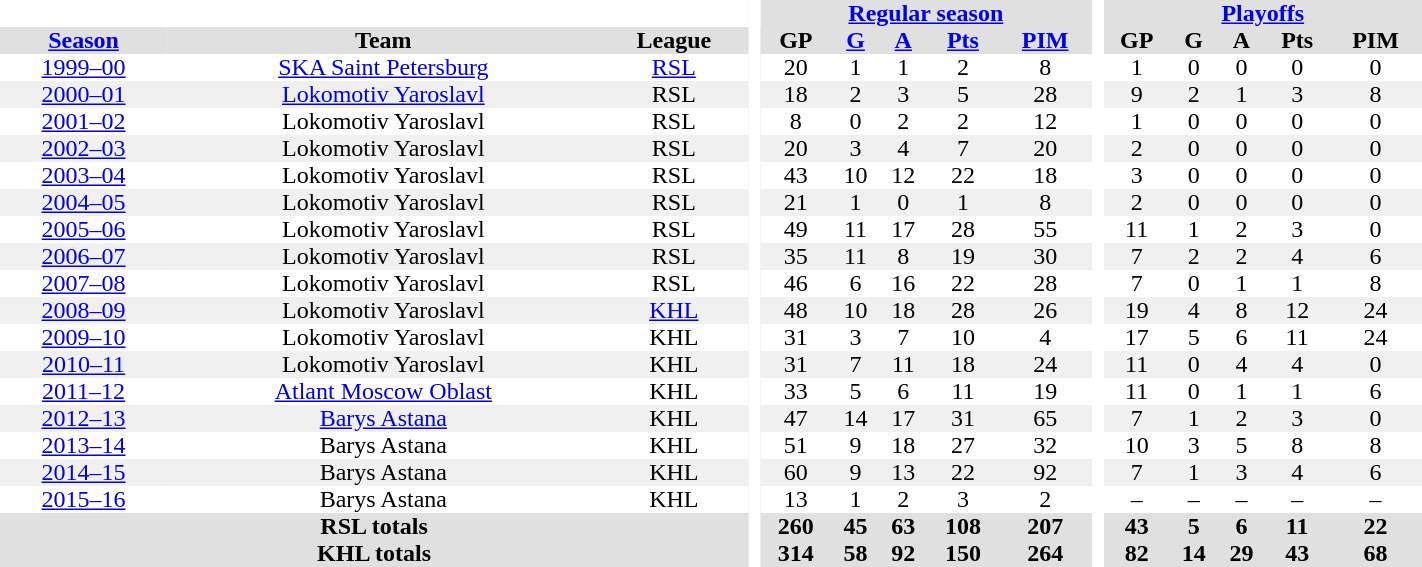<table BORDER="0" CELLPADDING="0" CELLSPACING="0" width="75%" style="text-align:center">
<tr bgcolor="#e0e0e0">
<th colspan="3" bgcolor="#ffffff"> </th>
<th rowspan="99" bgcolor="#ffffff"> </th>
<th colspan="5"><a href='#'>Regular season</a></th>
<th rowspan="99" bgcolor="#ffffff"> </th>
<th colspan="5"><a href='#'>Playoffs</a></th>
</tr>
<tr bgcolor="#e0e0e0">
<th><a href='#'>Season</a></th>
<th>Team</th>
<th>League</th>
<th>GP</th>
<th><a href='#'>G</a></th>
<th><a href='#'>A</a></th>
<th><a href='#'>Pts</a></th>
<th><a href='#'>PIM</a></th>
<th>GP</th>
<th>G</th>
<th>A</th>
<th>Pts</th>
<th>PIM</th>
</tr>
<tr>
<td><a href='#'>1999–00</a></td>
<td><a href='#'>SKA Saint Petersburg</a></td>
<td><a href='#'>RSL</a></td>
<td>20</td>
<td>1</td>
<td>1</td>
<td>2</td>
<td>8</td>
<td>1</td>
<td>0</td>
<td>0</td>
<td>0</td>
<td>0</td>
</tr>
<tr bgcolor="#f0f0f0">
<td><a href='#'>2000–01</a></td>
<td><a href='#'>Lokomotiv Yaroslavl</a></td>
<td>RSL</td>
<td>18</td>
<td>2</td>
<td>3</td>
<td>5</td>
<td>28</td>
<td>9</td>
<td>2</td>
<td>1</td>
<td>3</td>
<td>8</td>
</tr>
<tr>
<td><a href='#'>2001–02</a></td>
<td>Lokomotiv Yaroslavl</td>
<td>RSL</td>
<td>8</td>
<td>0</td>
<td>2</td>
<td>2</td>
<td>12</td>
<td>1</td>
<td>0</td>
<td>0</td>
<td>0</td>
<td>0</td>
</tr>
<tr bgcolor="#f0f0f0">
<td><a href='#'>2002–03</a></td>
<td>Lokomotiv Yaroslavl</td>
<td>RSL</td>
<td>20</td>
<td>3</td>
<td>4</td>
<td>7</td>
<td>20</td>
<td>2</td>
<td>0</td>
<td>0</td>
<td>0</td>
<td>0</td>
</tr>
<tr>
<td><a href='#'>2003–04</a></td>
<td>Lokomotiv Yaroslavl</td>
<td>RSL</td>
<td>43</td>
<td>10</td>
<td>12</td>
<td>22</td>
<td>18</td>
<td>3</td>
<td>0</td>
<td>0</td>
<td>0</td>
<td>0</td>
</tr>
<tr bgcolor="#f0f0f0">
<td><a href='#'>2004–05</a></td>
<td>Lokomotiv Yaroslavl</td>
<td>RSL</td>
<td>21</td>
<td>1</td>
<td>0</td>
<td>1</td>
<td>8</td>
<td>2</td>
<td>0</td>
<td>0</td>
<td>0</td>
<td>0</td>
</tr>
<tr>
<td><a href='#'>2005–06</a></td>
<td>Lokomotiv Yaroslavl</td>
<td>RSL</td>
<td>49</td>
<td>11</td>
<td>17</td>
<td>28</td>
<td>55</td>
<td>11</td>
<td>1</td>
<td>2</td>
<td>3</td>
<td>0</td>
</tr>
<tr bgcolor="#f0f0f0">
<td><a href='#'>2006–07</a></td>
<td>Lokomotiv Yaroslavl</td>
<td>RSL</td>
<td>35</td>
<td>11</td>
<td>8</td>
<td>19</td>
<td>30</td>
<td>7</td>
<td>2</td>
<td>2</td>
<td>4</td>
<td>6</td>
</tr>
<tr>
<td><a href='#'>2007–08</a></td>
<td>Lokomotiv Yaroslavl</td>
<td>RSL</td>
<td>46</td>
<td>6</td>
<td>16</td>
<td>22</td>
<td>28</td>
<td>7</td>
<td>0</td>
<td>1</td>
<td>1</td>
<td>8</td>
</tr>
<tr bgcolor="#f0f0f0">
<td><a href='#'>2008–09</a></td>
<td>Lokomotiv Yaroslavl</td>
<td><a href='#'>KHL</a></td>
<td>48</td>
<td>10</td>
<td>18</td>
<td>28</td>
<td>26</td>
<td>19</td>
<td>4</td>
<td>8</td>
<td>12</td>
<td>24</td>
</tr>
<tr>
<td><a href='#'>2009–10</a></td>
<td>Lokomotiv Yaroslavl</td>
<td>KHL</td>
<td>31</td>
<td>3</td>
<td>7</td>
<td>10</td>
<td>4</td>
<td>17</td>
<td>5</td>
<td>6</td>
<td>11</td>
<td>24</td>
</tr>
<tr bgcolor="#f0f0f0">
<td><a href='#'>2010–11</a></td>
<td>Lokomotiv Yaroslavl</td>
<td>KHL</td>
<td>31</td>
<td>7</td>
<td>11</td>
<td>18</td>
<td>24</td>
<td>11</td>
<td>0</td>
<td>4</td>
<td>4</td>
<td>0</td>
</tr>
<tr>
<td><a href='#'>2011–12</a></td>
<td><a href='#'>Atlant Moscow Oblast</a></td>
<td>KHL</td>
<td>33</td>
<td>5</td>
<td>6</td>
<td>11</td>
<td>19</td>
<td>11</td>
<td>0</td>
<td>1</td>
<td>1</td>
<td>6</td>
</tr>
<tr bgcolor="#f0f0f0">
<td><a href='#'>2012–13</a></td>
<td><a href='#'>Barys Astana</a></td>
<td>KHL</td>
<td>47</td>
<td>14</td>
<td>17</td>
<td>31</td>
<td>65</td>
<td>7</td>
<td>1</td>
<td>2</td>
<td>3</td>
<td>0</td>
</tr>
<tr>
<td><a href='#'>2013–14</a></td>
<td>Barys Astana</td>
<td>KHL</td>
<td>51</td>
<td>9</td>
<td>18</td>
<td>27</td>
<td>32</td>
<td>10</td>
<td>3</td>
<td>5</td>
<td>8</td>
<td>8</td>
</tr>
<tr bgcolor="#f0f0f0">
<td><a href='#'>2014–15</a></td>
<td>Barys Astana</td>
<td>KHL</td>
<td>60</td>
<td>9</td>
<td>13</td>
<td>22</td>
<td>92</td>
<td>7</td>
<td>1</td>
<td>3</td>
<td>4</td>
<td>6</td>
</tr>
<tr>
<td><a href='#'>2015–16</a></td>
<td>Barys Astana</td>
<td>KHL</td>
<td>13</td>
<td>1</td>
<td>2</td>
<td>3</td>
<td>2</td>
<td>–</td>
<td>–</td>
<td>–</td>
<td>–</td>
<td>–</td>
</tr>
<tr style="background:#e0e0e0;">
<th colspan="3">RSL totals</th>
<th>260</th>
<th>45</th>
<th>63</th>
<th>108</th>
<th>207</th>
<th>43</th>
<th>5</th>
<th>6</th>
<th>11</th>
<th>22</th>
</tr>
<tr style="background:#e0e0e0;">
<th colspan="3">KHL totals</th>
<th>314</th>
<th>58</th>
<th>92</th>
<th>150</th>
<th>264</th>
<th>82</th>
<th>14</th>
<th>29</th>
<th>43</th>
<th>68</th>
</tr>
</table>
